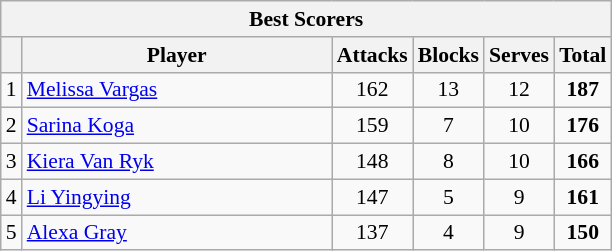<table class="wikitable sortable" style=font-size:90%>
<tr>
<th colspan=6>Best Scorers</th>
</tr>
<tr>
<th></th>
<th width=200>Player</th>
<th width=20>Attacks</th>
<th width=20>Blocks</th>
<th width=20>Serves</th>
<th width=20>Total</th>
</tr>
<tr>
<td>1</td>
<td> <a href='#'>Melissa Vargas</a></td>
<td align=center>162</td>
<td align=center>13</td>
<td align=center>12</td>
<td align=center><strong>187</strong></td>
</tr>
<tr>
<td>2</td>
<td> <a href='#'>Sarina Koga</a></td>
<td align=center>159</td>
<td align=center>7</td>
<td align=center>10</td>
<td align=center><strong>176</strong></td>
</tr>
<tr>
<td>3</td>
<td> <a href='#'>Kiera Van Ryk</a></td>
<td align=center>148</td>
<td align=center>8</td>
<td align=center>10</td>
<td align=center><strong>166</strong></td>
</tr>
<tr>
<td>4</td>
<td> <a href='#'>Li Yingying</a></td>
<td align=center>147</td>
<td align=center>5</td>
<td align=center>9</td>
<td align=center><strong>161</strong></td>
</tr>
<tr>
<td>5</td>
<td> <a href='#'>Alexa Gray</a></td>
<td align=center>137</td>
<td align=center>4</td>
<td align=center>9</td>
<td align=center><strong>150</strong></td>
</tr>
</table>
